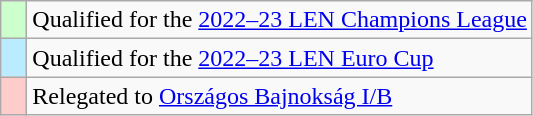<table class="wikitable" style="text-align: left;">
<tr>
<td width=10px bgcolor=#CCFFCC></td>
<td>Qualified for the <a href='#'>2022–23 LEN Champions League</a></td>
</tr>
<tr>
<td width=10px bgcolor=#BBEBFF></td>
<td>Qualified for the <a href='#'>2022–23 LEN Euro Cup</a></td>
</tr>
<tr>
<td width=10px bgcolor=#FFCCCC></td>
<td>Relegated to <a href='#'>Országos Bajnokság I/B</a></td>
</tr>
</table>
